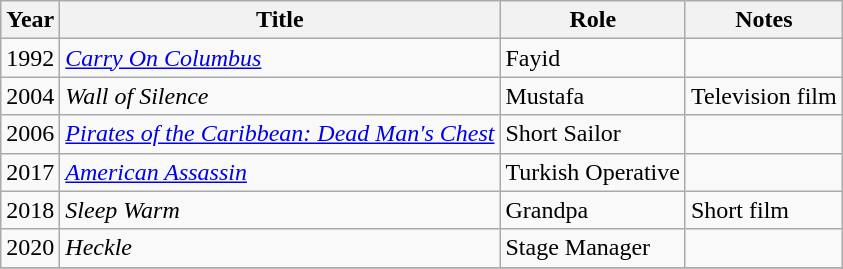<table class="wikitable sortable">
<tr>
<th>Year</th>
<th>Title</th>
<th>Role</th>
<th class="unsortable">Notes</th>
</tr>
<tr>
<td>1992</td>
<td><em><a href='#'>Carry On Columbus</a></em></td>
<td>Fayid</td>
<td></td>
</tr>
<tr>
<td>2004</td>
<td><em>Wall of Silence</em></td>
<td>Mustafa</td>
<td>Television film</td>
</tr>
<tr>
<td>2006</td>
<td><em><a href='#'>Pirates of the Caribbean: Dead Man's Chest</a></em></td>
<td>Short Sailor</td>
<td></td>
</tr>
<tr>
<td>2017</td>
<td><em><a href='#'>American Assassin</a></em></td>
<td>Turkish Operative</td>
<td></td>
</tr>
<tr>
<td>2018</td>
<td><em>Sleep Warm</em></td>
<td>Grandpa</td>
<td>Short film</td>
</tr>
<tr>
<td>2020</td>
<td><em>Heckle</em></td>
<td>Stage Manager</td>
<td></td>
</tr>
<tr>
</tr>
</table>
